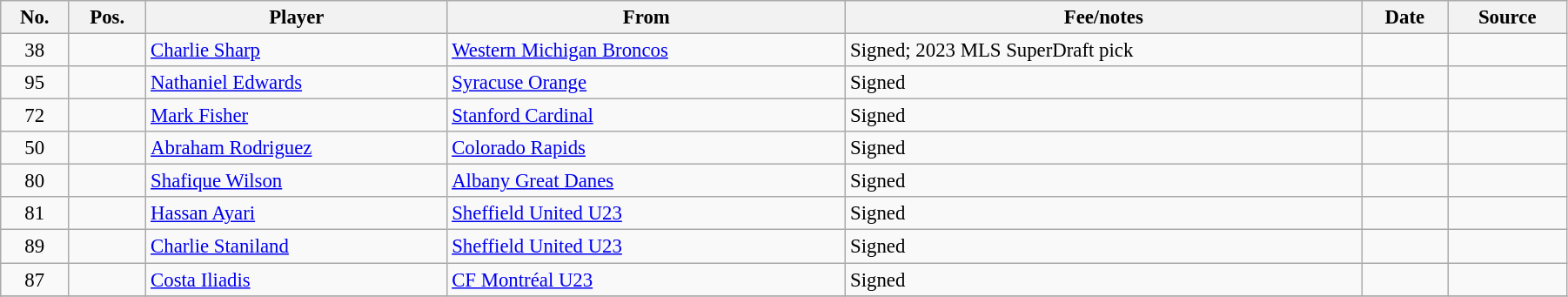<table class="wikitable sortable" style=" font-size:95%; width:95%; text-align:left;">
<tr>
<th>No.</th>
<th>Pos.</th>
<th>Player</th>
<th>From</th>
<th>Fee/notes</th>
<th>Date</th>
<th>Source</th>
</tr>
<tr>
<td align=center>38</td>
<td align=center></td>
<td> <a href='#'>Charlie Sharp</a></td>
<td> <a href='#'>Western Michigan Broncos</a></td>
<td>Signed; 2023 MLS SuperDraft pick</td>
<td></td>
<td></td>
</tr>
<tr>
<td align=center>95</td>
<td align=center></td>
<td> <a href='#'>Nathaniel Edwards</a></td>
<td> <a href='#'>Syracuse Orange</a></td>
<td>Signed</td>
<td></td>
<td></td>
</tr>
<tr>
<td align=center>72</td>
<td align=center></td>
<td> <a href='#'>Mark Fisher</a></td>
<td> <a href='#'>Stanford Cardinal</a></td>
<td>Signed</td>
<td></td>
<td></td>
</tr>
<tr>
<td align=center>50</td>
<td align=center></td>
<td> <a href='#'>Abraham Rodriguez</a></td>
<td> <a href='#'>Colorado Rapids</a></td>
<td>Signed</td>
<td></td>
<td></td>
</tr>
<tr>
<td align=center>80</td>
<td align=center></td>
<td> <a href='#'>Shafique Wilson</a></td>
<td> <a href='#'>Albany Great Danes</a></td>
<td>Signed</td>
<td></td>
<td></td>
</tr>
<tr>
<td align=center>81</td>
<td align=center></td>
<td> <a href='#'>Hassan Ayari</a></td>
<td> <a href='#'>Sheffield United U23</a></td>
<td>Signed</td>
<td></td>
<td></td>
</tr>
<tr>
<td align=center>89</td>
<td align=center></td>
<td> <a href='#'>Charlie Staniland</a></td>
<td> <a href='#'>Sheffield United U23</a></td>
<td>Signed</td>
<td></td>
<td></td>
</tr>
<tr>
<td align=center>87</td>
<td align=center></td>
<td> <a href='#'>Costa Iliadis</a></td>
<td> <a href='#'>CF Montréal U23</a></td>
<td>Signed</td>
<td></td>
<td></td>
</tr>
<tr>
</tr>
</table>
